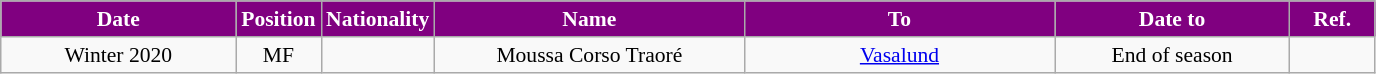<table class="wikitable"  style="text-align:center; font-size:90%; ">
<tr>
<th style="background:purple; color:white; width:150px;">Date</th>
<th style="background:purple; color:white; width:50px;">Position</th>
<th style="background:purple; color:white; width:50px;">Nationality</th>
<th style="background:purple; color:white; width:200px;">Name</th>
<th style="background:purple; color:white; width:200px;">To</th>
<th style="background:purple; color:white; width:150px;">Date to</th>
<th style="background:purple; color:white; width:50px;">Ref.</th>
</tr>
<tr>
<td>Winter 2020</td>
<td>MF</td>
<td></td>
<td>Moussa Corso Traoré</td>
<td><a href='#'>Vasalund</a></td>
<td>End of season</td>
<td></td>
</tr>
</table>
